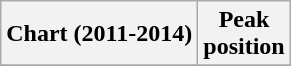<table class="wikitable sortable plainrowheaders" style="text-align:center">
<tr>
<th scope="col">Chart (2011-2014)</th>
<th scope="col">Peak<br>position</th>
</tr>
<tr>
</tr>
</table>
